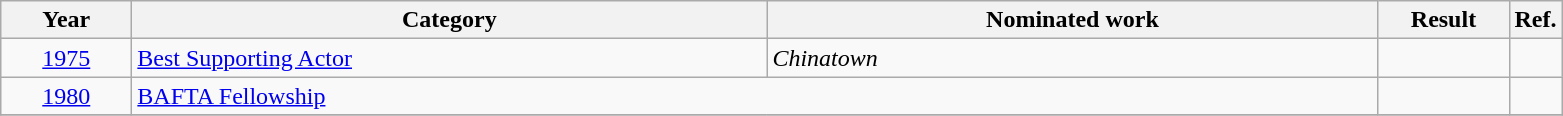<table class=wikitable>
<tr>
<th scope="col" style="width:5em;">Year</th>
<th scope="col" style="width:26em;">Category</th>
<th scope="col" style="width:25em;">Nominated work</th>
<th scope="col" style="width:5em;">Result</th>
<th>Ref.</th>
</tr>
<tr>
<td style="text-align:center;"><a href='#'>1975</a></td>
<td><a href='#'>Best Supporting Actor</a></td>
<td><em>Chinatown</em></td>
<td></td>
</tr>
<tr>
<td style="text-align:center;"><a href='#'>1980</a></td>
<td colspan=2><a href='#'>BAFTA Fellowship</a></td>
<td></td>
<td></td>
</tr>
<tr>
</tr>
</table>
